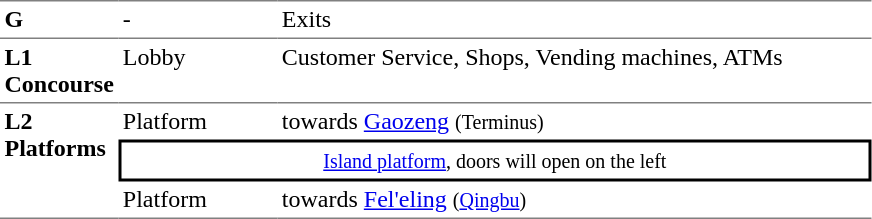<table table border=0 cellspacing=0 cellpadding=3>
<tr>
<td style="border-top:solid 1px gray;" width=50 valign=top><strong>G</strong></td>
<td style="border-top:solid 1px gray;" width=100 valign=top>-</td>
<td style="border-top:solid 1px gray;" width=390 valign=top>Exits</td>
</tr>
<tr>
<td style="border-bottom:solid 1px gray; border-top:solid 1px gray;" valign=top width=50><strong>L1<br>Concourse</strong></td>
<td style="border-bottom:solid 1px gray; border-top:solid 1px gray;" valign=top width=100>Lobby</td>
<td style="border-bottom:solid 1px gray; border-top:solid 1px gray;" valign=top width=390>Customer Service, Shops, Vending machines, ATMs</td>
</tr>
<tr>
<td style="border-bottom:solid 1px gray;" rowspan=4 valign=top><strong>L2<br>Platforms</strong></td>
<td>Platform </td>
<td>  towards <a href='#'>Gaozeng</a> <small>(Terminus)</small></td>
</tr>
<tr>
<td style="border-right:solid 2px black;border-left:solid 2px black;border-top:solid 2px black;border-bottom:solid 2px black;text-align:center;" colspan=2><small><a href='#'>Island platform</a>, doors will open on the left</small></td>
</tr>
<tr>
<td style="border-bottom:solid 1px gray;">Platform </td>
<td style="border-bottom:solid 1px gray;"> towards <a href='#'>Fel'eling</a> <small>(<a href='#'>Qingbu</a>) </small></td>
</tr>
</table>
